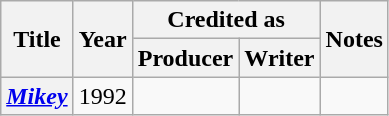<table class="wikitable plainrowheaders sortable">
<tr>
<th rowspan="2" scope="col">Title</th>
<th rowspan="2" scope="col">Year</th>
<th colspan="2" scope="col">Credited as</th>
<th rowspan="2" scope="col" class="unsortable">Notes</th>
</tr>
<tr>
<th>Producer</th>
<th>Writer</th>
</tr>
<tr>
<th scope=row><em><a href='#'>Mikey</a></em></th>
<td>1992</td>
<td></td>
<td></td>
<td></td>
</tr>
</table>
